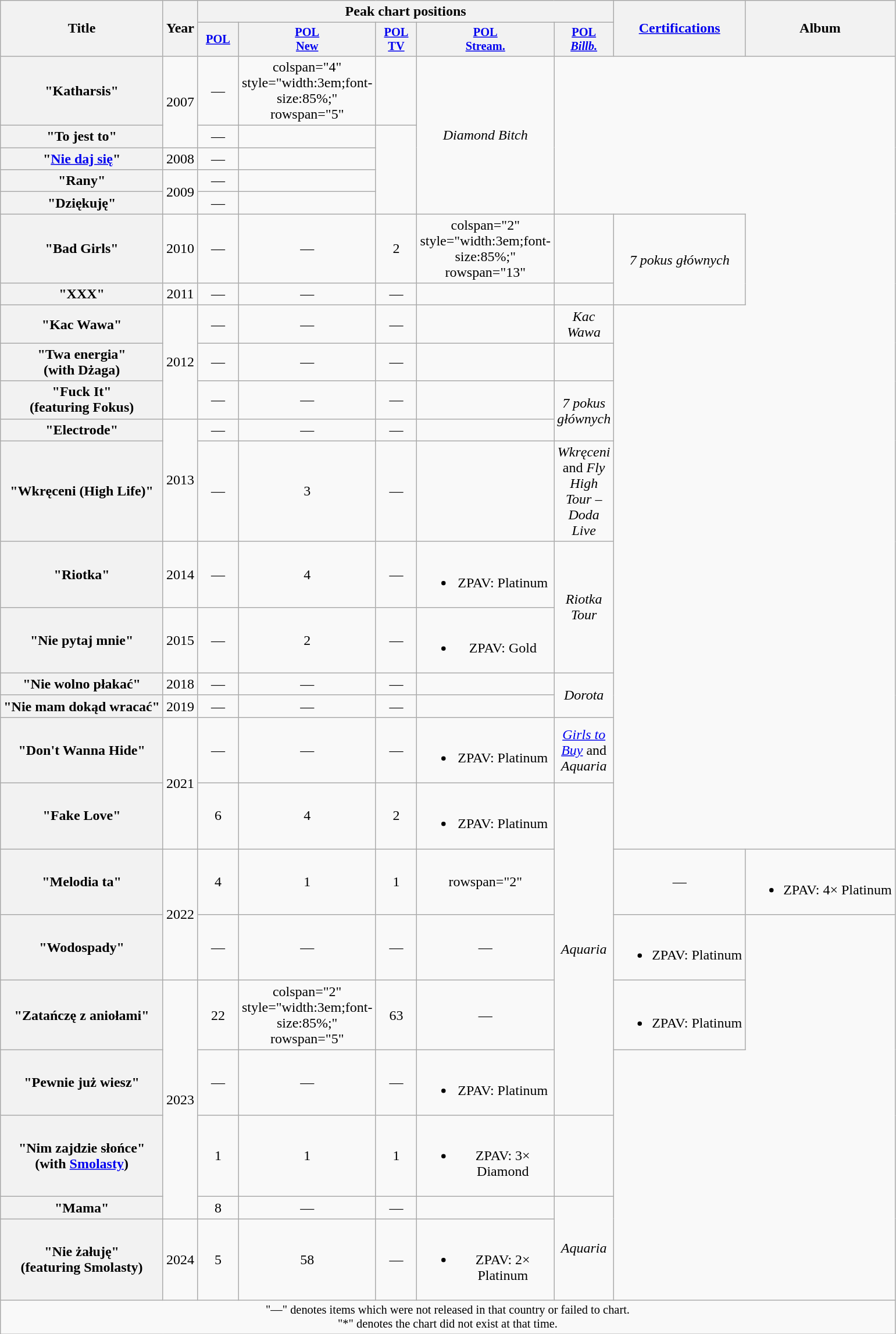<table class="wikitable plainrowheaders" style="text-align:center;">
<tr>
<th scope="col" rowspan="2">Title</th>
<th scope="col" rowspan="2">Year</th>
<th scope="col" colspan="5">Peak chart positions</th>
<th scope="col" rowspan="2"><a href='#'>Certifications</a></th>
<th scope="col" rowspan="2">Album</th>
</tr>
<tr>
<th scope="col" style="width:3em;font-size:85%;"><a href='#'>POL</a><br></th>
<th scope="col" style="width:3em;font-size:85%;"><a href='#'>POL<br>New</a><br></th>
<th scope="col" style="width:3em;font-size:85%;"><a href='#'>POL<br>TV</a><br></th>
<th scope="col" style="width:3em;font-size:85%;"><a href='#'>POL<br>Stream.</a><br></th>
<th scope="col" style="width:3em;font-size:85%;"><a href='#'>POL<br><em>Billb.</em></a><br></th>
</tr>
<tr>
<th scope="row">"Katharsis"</th>
<td rowspan="2">2007</td>
<td>—</td>
<td>colspan="4" style="width:3em;font-size:85%;" rowspan="5" </td>
<td></td>
<td rowspan="5"><em>Diamond Bitch</em></td>
</tr>
<tr>
<th scope="row">"To jest to"</th>
<td>—</td>
<td></td>
</tr>
<tr>
<th scope="row">"<a href='#'>Nie daj się</a>"</th>
<td>2008</td>
<td>—</td>
<td></td>
</tr>
<tr>
<th scope="row">"Rany"</th>
<td rowspan="2">2009</td>
<td>—</td>
<td></td>
</tr>
<tr>
<th scope="row">"Dziękuję"</th>
<td>—</td>
<td></td>
</tr>
<tr>
<th scope="row">"Bad Girls"</th>
<td>2010</td>
<td>—</td>
<td>—</td>
<td>2</td>
<td>colspan="2" style="width:3em;font-size:85%;" rowspan="13" </td>
<td></td>
<td rowspan="2"><em>7 pokus głównych</em></td>
</tr>
<tr>
<th scope="row">"XXX"</th>
<td>2011</td>
<td>—</td>
<td>—</td>
<td>—</td>
<td></td>
</tr>
<tr>
<th scope="row">"Kac Wawa"</th>
<td rowspan="3">2012</td>
<td>—</td>
<td>—</td>
<td>—</td>
<td></td>
<td><em>Kac Wawa</em></td>
</tr>
<tr>
<th scope="row">"Twa energia"<br><span>(with Dżaga)</span></th>
<td>—</td>
<td>—</td>
<td>—</td>
<td></td>
<td></td>
</tr>
<tr>
<th scope="row">"Fuck It"<br><span>(featuring Fokus)</span></th>
<td>—</td>
<td>—</td>
<td>—</td>
<td></td>
<td rowspan="2"><em>7 pokus głównych</em></td>
</tr>
<tr>
<th scope="row">"Electrode"</th>
<td rowspan="2">2013</td>
<td>—</td>
<td>—</td>
<td>—</td>
<td></td>
</tr>
<tr>
<th scope="row">"Wkręceni (High Life)"</th>
<td>—</td>
<td>3</td>
<td>—</td>
<td></td>
<td><em>Wkręceni</em> and <em>Fly High Tour – Doda Live</em></td>
</tr>
<tr>
<th scope="row">"Riotka"</th>
<td>2014</td>
<td>—</td>
<td>4</td>
<td>—</td>
<td><br><ul><li>ZPAV: Platinum</li></ul></td>
<td rowspan="2"><em>Riotka Tour</em></td>
</tr>
<tr>
<th scope="row">"Nie pytaj mnie"</th>
<td>2015</td>
<td>—</td>
<td>2</td>
<td>—</td>
<td><br><ul><li>ZPAV: Gold</li></ul></td>
</tr>
<tr>
<th scope="row">"Nie wolno płakać"</th>
<td>2018</td>
<td>—</td>
<td>—</td>
<td>—</td>
<td></td>
<td rowspan="2"><em>Dorota</em></td>
</tr>
<tr>
<th scope="row">"Nie mam dokąd wracać"</th>
<td>2019</td>
<td>—</td>
<td>—</td>
<td>—</td>
<td></td>
</tr>
<tr>
<th scope="row">"Don't Wanna Hide"</th>
<td rowspan="2">2021</td>
<td>—</td>
<td>—</td>
<td>—</td>
<td><br><ul><li>ZPAV: Platinum</li></ul></td>
<td><em><a href='#'>Girls to Buy</a></em> and <em>Aquaria</em></td>
</tr>
<tr>
<th scope="row">"Fake Love"</th>
<td>6</td>
<td>4</td>
<td>2</td>
<td><br><ul><li>ZPAV: Platinum</li></ul></td>
<td rowspan="5"><em>Aquaria</em></td>
</tr>
<tr>
<th scope="row">"Melodia ta"</th>
<td rowspan="2">2022</td>
<td>4</td>
<td>1</td>
<td>1</td>
<td>rowspan="2" </td>
<td>—</td>
<td><br><ul><li>ZPAV: 4× Platinum</li></ul></td>
</tr>
<tr>
<th scope="row">"Wodospady"</th>
<td>—</td>
<td>—</td>
<td>—</td>
<td>—</td>
<td><br><ul><li>ZPAV: Platinum</li></ul></td>
</tr>
<tr>
<th scope="row">"Zatańczę z aniołami"</th>
<td rowspan="4">2023</td>
<td>22</td>
<td>colspan="2" style="width:3em;font-size:85%;" rowspan="5" </td>
<td>63</td>
<td>—</td>
<td><br><ul><li>ZPAV: Platinum</li></ul></td>
</tr>
<tr>
<th scope="row">"Pewnie już wiesz"</th>
<td>—</td>
<td>—</td>
<td>—</td>
<td><br><ul><li>ZPAV: Platinum</li></ul></td>
</tr>
<tr>
<th scope="row">"Nim zajdzie słońce"<br><span>(with <a href='#'>Smolasty</a>)</span></th>
<td>1</td>
<td>1</td>
<td>1</td>
<td><br><ul><li>ZPAV: 3× Diamond</li></ul></td>
<td></td>
</tr>
<tr>
<th scope="row">"Mama"</th>
<td>8</td>
<td>—</td>
<td>—</td>
<td></td>
<td rowspan="2"><em>Aquaria</em></td>
</tr>
<tr>
<th scope="row">"Nie żałuję"<br><span>(featuring Smolasty)</span></th>
<td>2024</td>
<td>5</td>
<td>58</td>
<td>—</td>
<td><br><ul><li>ZPAV: 2× Platinum</li></ul></td>
</tr>
<tr>
<td colspan="9" style="font-size:85%">"—" denotes items which were not released in that country or failed to chart.<br>"*" denotes the chart did not exist at that time.</td>
</tr>
</table>
